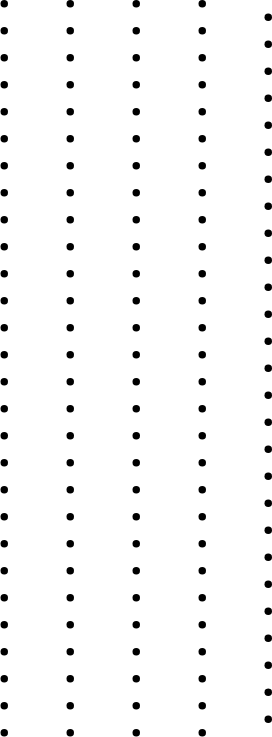<table>
<tr>
<td><br><ul><li></li><li></li><li></li><li></li><li></li><li></li><li></li><li></li><li></li><li></li><li></li><li></li><li></li><li></li><li></li><li></li><li></li><li></li><li></li><li></li><li></li><li></li><li></li><li></li><li></li><li></li><li></li><li></li></ul></td>
<td><br><ul><li></li><li></li><li></li><li></li><li></li><li></li><li></li><li></li><li></li><li></li><li></li><li></li><li></li><li></li><li></li><li></li><li></li><li></li><li></li><li></li><li></li><li></li><li></li><li></li><li></li><li></li><li></li><li></li></ul></td>
<td><br><ul><li></li><li></li><li></li><li></li><li></li><li></li><li></li><li></li><li></li><li></li><li></li><li></li><li></li><li></li><li></li><li></li><li></li><li></li><li></li><li></li><li></li><li></li><li></li><li></li><li></li><li></li><li></li><li></li></ul></td>
<td><br><ul><li></li><li></li><li></li><li></li><li></li><li></li><li></li><li></li><li></li><li></li><li></li><li></li><li></li><li></li><li></li><li></li><li></li><li></li><li></li><li></li><li></li><li></li><li></li><li></li><li></li><li></li><li></li><li></li></ul></td>
<td><br><ul><li></li><li></li><li></li><li></li><li></li><li></li><li></li><li></li><li></li><li></li><li></li><li></li><li></li><li></li><li></li><li></li><li></li><li></li><li></li><li></li><li></li><li></li><li></li><li></li><li></li><li></li><li></li></ul></td>
</tr>
</table>
